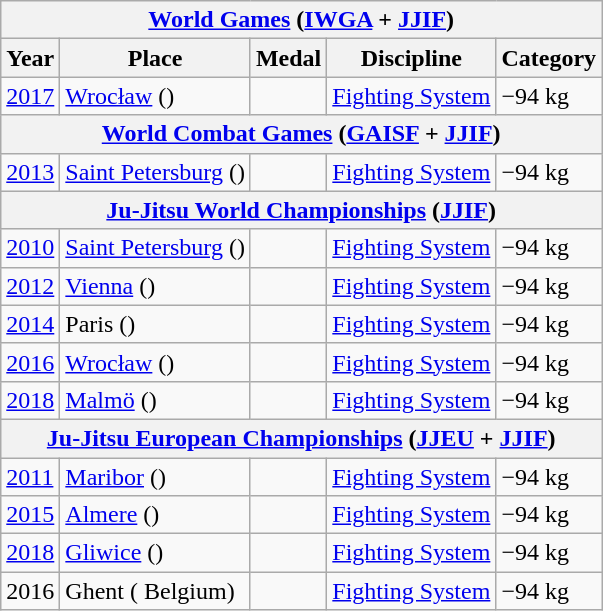<table class="wikitable">
<tr>
<th colspan=5><a href='#'>World Games</a> (<a href='#'>IWGA</a> + <a href='#'>JJIF</a>)</th>
</tr>
<tr>
<th>Year</th>
<th>Place</th>
<th>Medal</th>
<th>Discipline</th>
<th>Category</th>
</tr>
<tr>
<td><a href='#'>2017</a></td>
<td><a href='#'>Wrocław</a> ()</td>
<td></td>
<td><a href='#'>Fighting System</a></td>
<td>−94 kg</td>
</tr>
<tr>
<th colspan=5><a href='#'>World Combat Games</a> (<a href='#'>GAISF</a> + <a href='#'>JJIF</a>)</th>
</tr>
<tr>
<td><a href='#'>2013</a></td>
<td><a href='#'>Saint Petersburg</a> ()</td>
<td></td>
<td><a href='#'>Fighting System</a></td>
<td>−94 kg</td>
</tr>
<tr>
<th colspan=5><a href='#'>Ju-Jitsu World Championships</a> (<a href='#'>JJIF</a>)</th>
</tr>
<tr>
<td><a href='#'>2010</a></td>
<td><a href='#'>Saint Petersburg</a> ()</td>
<td></td>
<td><a href='#'>Fighting System</a></td>
<td>−94 kg</td>
</tr>
<tr>
<td><a href='#'>2012</a></td>
<td><a href='#'>Vienna</a> ()</td>
<td></td>
<td><a href='#'>Fighting System</a></td>
<td>−94 kg</td>
</tr>
<tr>
<td><a href='#'>2014</a></td>
<td>Paris ()</td>
<td></td>
<td><a href='#'>Fighting System</a></td>
<td>−94 kg</td>
</tr>
<tr>
<td><a href='#'>2016</a></td>
<td><a href='#'>Wrocław</a> ()</td>
<td></td>
<td><a href='#'>Fighting System</a></td>
<td>−94 kg</td>
</tr>
<tr>
<td><a href='#'>2018</a></td>
<td><a href='#'>Malmö</a> ()</td>
<td></td>
<td><a href='#'>Fighting System</a></td>
<td>−94 kg</td>
</tr>
<tr>
<th colspan=5><a href='#'>Ju-Jitsu European Championships</a> (<a href='#'>JJEU</a> + <a href='#'>JJIF</a>)</th>
</tr>
<tr>
<td><a href='#'>2011</a></td>
<td><a href='#'>Maribor</a> ()</td>
<td></td>
<td><a href='#'>Fighting System</a></td>
<td>−94 kg</td>
</tr>
<tr>
<td><a href='#'>2015</a></td>
<td><a href='#'>Almere</a> ()</td>
<td></td>
<td><a href='#'>Fighting System</a></td>
<td>−94 kg</td>
</tr>
<tr>
<td><a href='#'>2018</a></td>
<td><a href='#'>Gliwice</a> ()</td>
<td></td>
<td><a href='#'>Fighting System</a></td>
<td>−94 kg</td>
</tr>
<tr>
<td>2016</td>
<td>Ghent ( Belgium)</td>
<td></td>
<td><a href='#'>Fighting System</a></td>
<td>−94 kg</td>
</tr>
</table>
